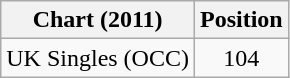<table class="wikitable">
<tr>
<th>Chart (2011)</th>
<th>Position</th>
</tr>
<tr>
<td>UK Singles (OCC)</td>
<td align="center">104</td>
</tr>
</table>
